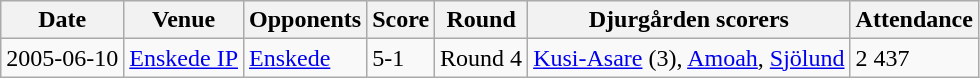<table class="wikitable">
<tr>
<th>Date</th>
<th>Venue</th>
<th>Opponents</th>
<th>Score</th>
<th>Round</th>
<th>Djurgården scorers</th>
<th>Attendance</th>
</tr>
<tr>
<td>2005-06-10</td>
<td><a href='#'>Enskede IP</a></td>
<td><a href='#'>Enskede</a></td>
<td>5-1</td>
<td>Round 4</td>
<td><a href='#'>Kusi-Asare</a> (3), <a href='#'>Amoah</a>, <a href='#'>Sjölund</a></td>
<td>2 437</td>
</tr>
</table>
